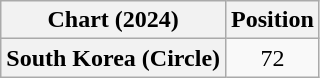<table class="wikitable plainrowheaders" style="text-align:center">
<tr>
<th scope="col">Chart (2024)</th>
<th scope="col">Position</th>
</tr>
<tr>
<th scope="row">South Korea (Circle)</th>
<td>72</td>
</tr>
</table>
